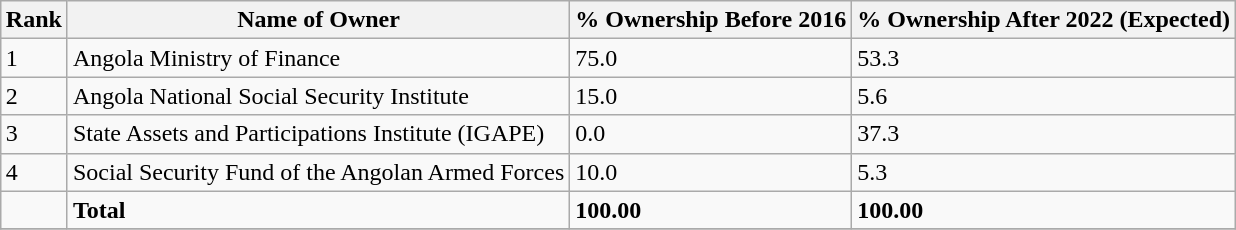<table class="wikitable sortable" style="margin-left:auto;margin-right:auto">
<tr>
<th style="width:2em;">Rank</th>
<th>Name of Owner</th>
<th>% Ownership Before 2016</th>
<th>% Ownership After 2022 (Expected)</th>
</tr>
<tr>
<td>1</td>
<td>Angola Ministry of Finance</td>
<td>75.0</td>
<td>53.3</td>
</tr>
<tr>
<td>2</td>
<td>Angola National Social Security Institute</td>
<td>15.0</td>
<td>5.6</td>
</tr>
<tr>
<td>3</td>
<td>State Assets and Participations Institute (IGAPE)</td>
<td>0.0</td>
<td>37.3</td>
</tr>
<tr>
<td>4</td>
<td>Social Security Fund of the Angolan Armed Forces</td>
<td>10.0</td>
<td>5.3</td>
</tr>
<tr>
<td></td>
<td><strong>Total</strong></td>
<td><strong>100.00</strong></td>
<td><strong>100.00</strong></td>
</tr>
<tr>
</tr>
</table>
